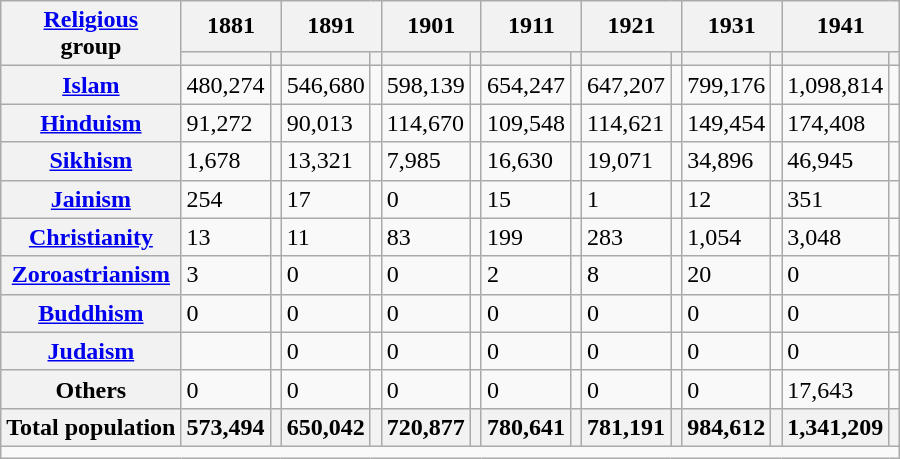<table class="wikitable sortable">
<tr>
<th rowspan="2"><a href='#'>Religious</a><br>group</th>
<th colspan="2">1881</th>
<th colspan="2">1891</th>
<th colspan="2">1901</th>
<th colspan="2">1911</th>
<th colspan="2">1921</th>
<th colspan="2">1931</th>
<th colspan="2">1941</th>
</tr>
<tr>
<th><a href='#'></a></th>
<th></th>
<th></th>
<th></th>
<th></th>
<th></th>
<th></th>
<th></th>
<th></th>
<th></th>
<th></th>
<th></th>
<th></th>
<th></th>
</tr>
<tr>
<th><a href='#'>Islam</a> </th>
<td>480,274</td>
<td></td>
<td>546,680</td>
<td></td>
<td>598,139</td>
<td></td>
<td>654,247</td>
<td></td>
<td>647,207</td>
<td></td>
<td>799,176</td>
<td></td>
<td>1,098,814</td>
<td></td>
</tr>
<tr>
<th><a href='#'>Hinduism</a> </th>
<td>91,272</td>
<td></td>
<td>90,013</td>
<td></td>
<td>114,670</td>
<td></td>
<td>109,548</td>
<td></td>
<td>114,621</td>
<td></td>
<td>149,454</td>
<td></td>
<td>174,408</td>
<td></td>
</tr>
<tr>
<th><a href='#'>Sikhism</a> </th>
<td>1,678</td>
<td></td>
<td>13,321</td>
<td></td>
<td>7,985</td>
<td></td>
<td>16,630</td>
<td></td>
<td>19,071</td>
<td></td>
<td>34,896</td>
<td></td>
<td>46,945</td>
<td></td>
</tr>
<tr>
<th><a href='#'>Jainism</a> </th>
<td>254</td>
<td></td>
<td>17</td>
<td></td>
<td>0</td>
<td></td>
<td>15</td>
<td></td>
<td>1</td>
<td></td>
<td>12</td>
<td></td>
<td>351</td>
<td></td>
</tr>
<tr>
<th><a href='#'>Christianity</a> </th>
<td>13</td>
<td></td>
<td>11</td>
<td></td>
<td>83</td>
<td></td>
<td>199</td>
<td></td>
<td>283</td>
<td></td>
<td>1,054</td>
<td></td>
<td>3,048</td>
<td></td>
</tr>
<tr>
<th><a href='#'>Zoroastrianism</a> </th>
<td>3</td>
<td></td>
<td>0</td>
<td></td>
<td>0</td>
<td></td>
<td>2</td>
<td></td>
<td>8</td>
<td></td>
<td>20</td>
<td></td>
<td>0</td>
<td></td>
</tr>
<tr>
<th><a href='#'>Buddhism</a> </th>
<td>0</td>
<td></td>
<td>0</td>
<td></td>
<td>0</td>
<td></td>
<td>0</td>
<td></td>
<td>0</td>
<td></td>
<td>0</td>
<td></td>
<td>0</td>
<td></td>
</tr>
<tr>
<th><a href='#'>Judaism</a> </th>
<td></td>
<td></td>
<td>0</td>
<td></td>
<td>0</td>
<td></td>
<td>0</td>
<td></td>
<td>0</td>
<td></td>
<td>0</td>
<td></td>
<td>0</td>
<td></td>
</tr>
<tr>
<th>Others</th>
<td>0</td>
<td></td>
<td>0</td>
<td></td>
<td>0</td>
<td></td>
<td>0</td>
<td></td>
<td>0</td>
<td></td>
<td>0</td>
<td></td>
<td>17,643</td>
<td></td>
</tr>
<tr>
<th>Total population</th>
<th>573,494</th>
<th></th>
<th>650,042</th>
<th></th>
<th>720,877</th>
<th></th>
<th>780,641</th>
<th></th>
<th>781,191</th>
<th></th>
<th>984,612</th>
<th></th>
<th>1,341,209</th>
<th></th>
</tr>
<tr class="sortbottom">
<td colspan="15"></td>
</tr>
</table>
